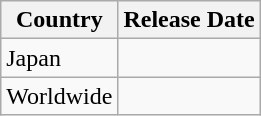<table class="wikitable">
<tr>
<th>Country</th>
<th>Release Date</th>
</tr>
<tr>
<td>Japan</td>
<td></td>
</tr>
<tr>
<td>Worldwide</td>
<td></td>
</tr>
</table>
